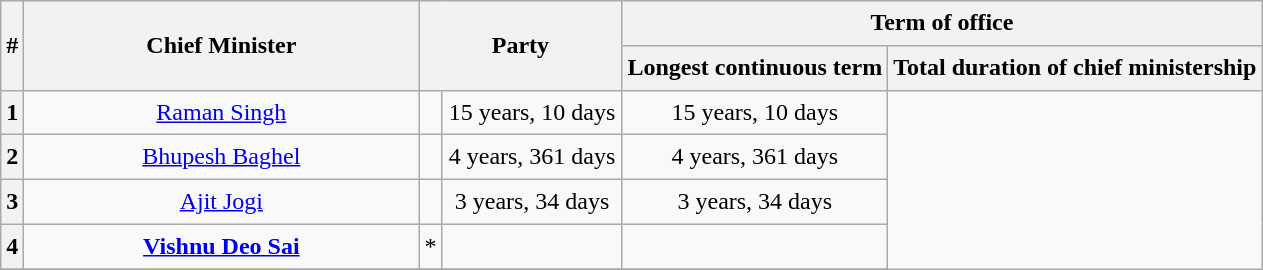<table class="wikitable sortable" style="line-height:1.4em; text-align:center">
<tr>
<th data-sort-type=number rowspan = "2">#</th>
<th rowspan="2" style="width:16em">Chief Minister</th>
<th rowspan="2" colspan=2 style="width:8em">Party</th>
<th colspan="2">Term of office</th>
</tr>
<tr>
<th>Longest continuous term</th>
<th>Total duration of chief ministership</th>
</tr>
<tr>
<th data-sort-value="1">1</th>
<td><a href='#'>Raman Singh</a></td>
<td></td>
<td>15 years, 10 days</td>
<td>15 years, 10 days</td>
</tr>
<tr>
<th data-sort-value="2">2</th>
<td><a href='#'>Bhupesh Baghel</a></td>
<td></td>
<td>4 years, 361 days</td>
<td>4 years, 361 days</td>
</tr>
<tr>
<th data-sort-value="3">3</th>
<td><a href='#'>Ajit Jogi</a></td>
<td></td>
<td>3 years, 34 days</td>
<td>3 years, 34 days</td>
</tr>
<tr>
<th data-sort-value="4">4</th>
<td><strong><a href='#'>Vishnu Deo Sai</a></strong></td>
<td>*</td>
<td><strong></strong></td>
<td><strong></strong></td>
</tr>
<tr>
</tr>
</table>
